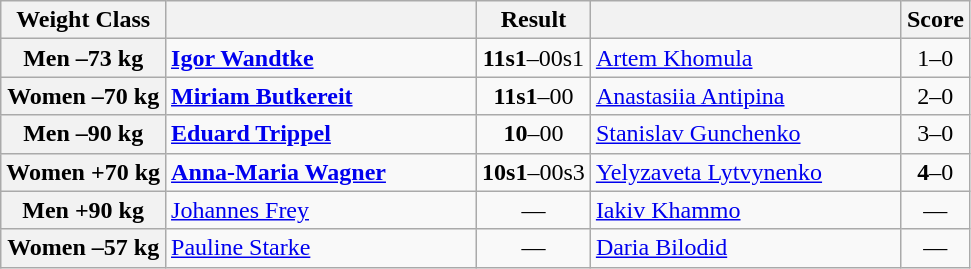<table class="wikitable">
<tr>
<th>Weight Class</th>
<th style="width: 200px;"></th>
<th>Result</th>
<th style="width: 200px;"></th>
<th>Score</th>
</tr>
<tr>
<th>Men –73 kg</th>
<td><strong><a href='#'>Igor Wandtke</a></strong></td>
<td align=center><strong>11s1</strong>–00s1</td>
<td><a href='#'>Artem Khomula</a></td>
<td align=center>1–0</td>
</tr>
<tr>
<th>Women –70 kg</th>
<td><strong><a href='#'>Miriam Butkereit</a></strong></td>
<td align=center><strong>11s1</strong>–00</td>
<td><a href='#'>Anastasiia Antipina</a></td>
<td align=center>2–0</td>
</tr>
<tr>
<th>Men –90 kg</th>
<td><strong><a href='#'>Eduard Trippel</a></strong></td>
<td align=center><strong>10</strong>–00</td>
<td><a href='#'>Stanislav Gunchenko</a></td>
<td align=center>3–0</td>
</tr>
<tr>
<th>Women +70 kg</th>
<td><strong><a href='#'>Anna-Maria Wagner</a></strong></td>
<td align=center><strong>10s1</strong>–00s3</td>
<td><a href='#'>Yelyzaveta Lytvynenko</a></td>
<td align=center><strong>4</strong>–0</td>
</tr>
<tr>
<th>Men +90 kg</th>
<td><a href='#'>Johannes Frey</a></td>
<td align=center>—</td>
<td><a href='#'>Iakiv Khammo</a></td>
<td align=center>—</td>
</tr>
<tr>
<th>Women –57 kg</th>
<td><a href='#'>Pauline Starke</a></td>
<td align=center>—</td>
<td><a href='#'>Daria Bilodid</a></td>
<td align=center>—</td>
</tr>
</table>
